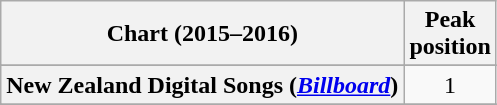<table class="wikitable sortable plainrowheaders" style="text-align:center">
<tr>
<th scope="col">Chart (2015–2016)</th>
<th scope="col">Peak<br>position</th>
</tr>
<tr>
</tr>
<tr>
</tr>
<tr>
</tr>
<tr>
</tr>
<tr>
</tr>
<tr>
</tr>
<tr>
</tr>
<tr>
</tr>
<tr>
</tr>
<tr>
<th scope="row">New Zealand Digital Songs (<em><a href='#'>Billboard</a></em>)</th>
<td>1</td>
</tr>
<tr>
</tr>
<tr>
</tr>
<tr>
</tr>
<tr>
</tr>
<tr>
</tr>
<tr>
</tr>
<tr>
</tr>
<tr>
</tr>
<tr>
</tr>
<tr>
</tr>
</table>
